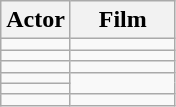<table class="wikitable sortable">
<tr>
<th scope="col" style="width:40%;">Actor</th>
<th scope="col" style="width:60%;">Film</th>
</tr>
<tr>
<td></td>
<td><em></em></td>
</tr>
<tr>
<td></td>
<td><em></em></td>
</tr>
<tr>
<td></td>
<td><em></em></td>
</tr>
<tr>
<td></td>
<td rowspan=2><em></em></td>
</tr>
<tr>
<td></td>
</tr>
<tr>
<td></td>
<td><em></em></td>
</tr>
</table>
